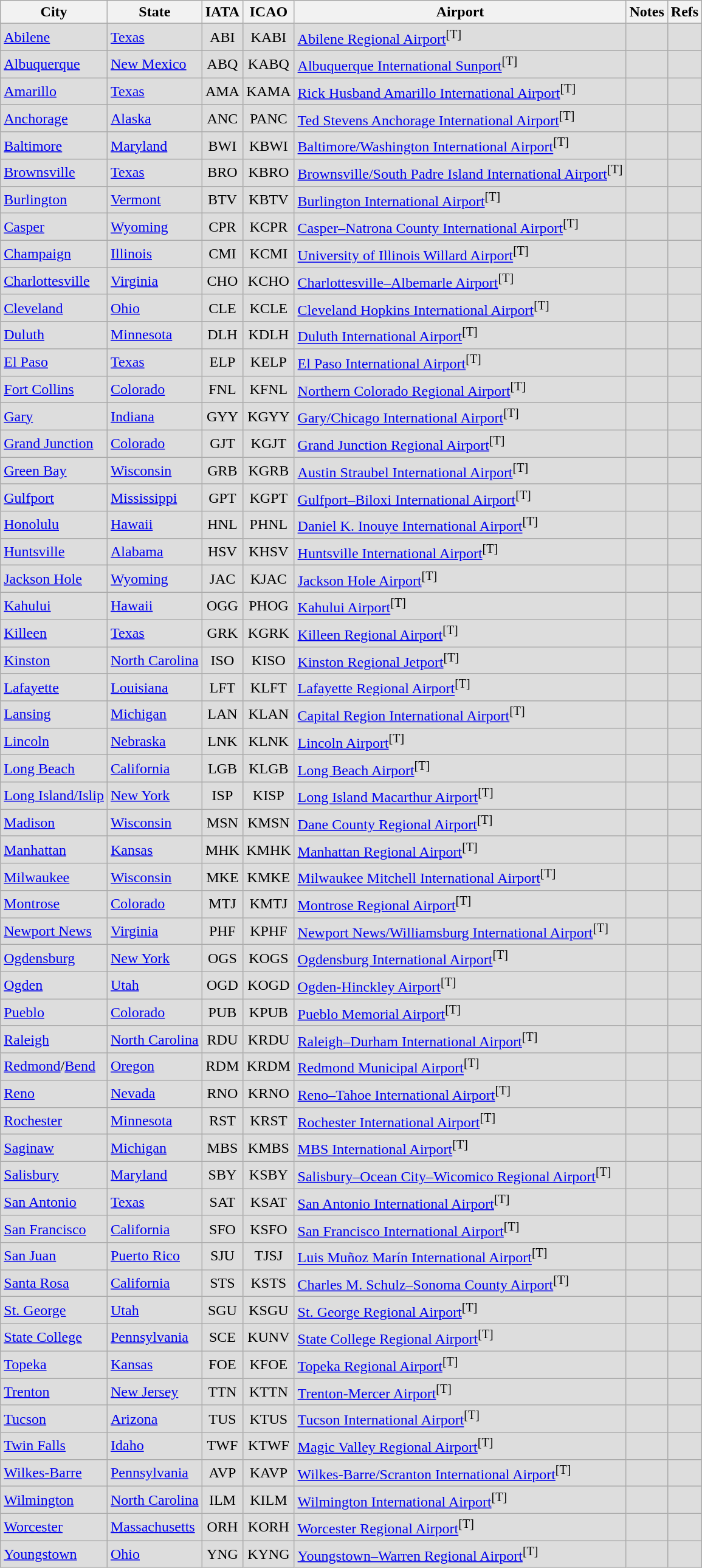<table class="sortable wikitable">
<tr>
<th>City</th>
<th>State</th>
<th>IATA</th>
<th>ICAO</th>
<th>Airport</th>
<th>Notes</th>
<th class="unsortable">Refs</th>
</tr>
<tr style="background-color:#dddddd">
<td><a href='#'>Abilene</a></td>
<td><a href='#'>Texas</a></td>
<td align=center>ABI</td>
<td align=center>KABI</td>
<td><a href='#'>Abilene Regional Airport</a><sup>[T]</sup></td>
<td></td>
<td align="center"></td>
</tr>
<tr style="background-color:#dddddd">
<td><a href='#'>Albuquerque</a></td>
<td><a href='#'>New Mexico</a></td>
<td align="center">ABQ</td>
<td align=center>KABQ</td>
<td><a href='#'>Albuquerque International Sunport</a><sup>[T]</sup></td>
<td></td>
<td align="center"></td>
</tr>
<tr style="background-color:#dddddd">
<td><a href='#'>Amarillo</a></td>
<td><a href='#'>Texas</a></td>
<td align=center>AMA</td>
<td align=center>KAMA</td>
<td><a href='#'>Rick Husband Amarillo International Airport</a><sup>[T]</sup></td>
<td></td>
<td align="center"></td>
</tr>
<tr style="background-color:#dddddd">
<td><a href='#'>Anchorage</a></td>
<td><a href='#'>Alaska</a></td>
<td align="center">ANC</td>
<td align=center>PANC</td>
<td><a href='#'>Ted Stevens Anchorage International Airport</a><sup>[T]</sup></td>
<td></td>
<td align="center"></td>
</tr>
<tr style="background-color:#dddddd">
<td><a href='#'>Baltimore</a></td>
<td><a href='#'>Maryland</a></td>
<td align="center">BWI</td>
<td align=center>KBWI</td>
<td><a href='#'>Baltimore/Washington International Airport</a><sup>[T]</sup></td>
<td></td>
<td align="center"></td>
</tr>
<tr style="background-color:#dddddd">
<td><a href='#'>Brownsville</a></td>
<td><a href='#'>Texas</a></td>
<td align=center>BRO</td>
<td align=center>KBRO</td>
<td><a href='#'>Brownsville/South Padre Island International Airport</a><sup>[T]</sup></td>
<td></td>
<td align="center"></td>
</tr>
<tr style="background-color:#dddddd">
<td><a href='#'>Burlington</a></td>
<td><a href='#'>Vermont</a></td>
<td align="center">BTV</td>
<td align=center>KBTV</td>
<td><a href='#'>Burlington International Airport</a><sup>[T]</sup></td>
<td></td>
<td align="center"></td>
</tr>
<tr style="background-color:#dddddd">
<td><a href='#'>Casper</a></td>
<td><a href='#'>Wyoming</a></td>
<td align="center">CPR</td>
<td align=center>KCPR</td>
<td><a href='#'>Casper–Natrona County International Airport</a><sup>[T]</sup></td>
<td></td>
<td align="center"></td>
</tr>
<tr style="background-color:#dddddd">
<td><a href='#'>Champaign</a></td>
<td><a href='#'>Illinois</a></td>
<td align="center">CMI</td>
<td align=center>KCMI</td>
<td><a href='#'>University of Illinois Willard Airport</a><sup>[T]</sup></td>
<td></td>
<td align="center"></td>
</tr>
<tr style="background-color:#dddddd">
<td><a href='#'>Charlottesville</a></td>
<td><a href='#'>Virginia</a></td>
<td align=center>CHO</td>
<td align=center>KCHO</td>
<td><a href='#'>Charlottesville–Albemarle Airport</a><sup>[T]</sup></td>
<td></td>
<td align="center"></td>
</tr>
<tr style="background-color:#dddddd">
<td><a href='#'>Cleveland</a></td>
<td><a href='#'>Ohio</a></td>
<td align=center>CLE</td>
<td align=center>KCLE</td>
<td><a href='#'>Cleveland Hopkins International Airport</a><sup>[T]</sup></td>
<td></td>
<td align="center"></td>
</tr>
<tr style="background-color:#dddddd">
<td><a href='#'>Duluth</a></td>
<td><a href='#'>Minnesota</a></td>
<td align=center>DLH</td>
<td align=center>KDLH</td>
<td><a href='#'>Duluth International Airport</a><sup>[T]</sup></td>
<td></td>
<td align="center"></td>
</tr>
<tr style="background-color:#dddddd">
<td><a href='#'>El Paso</a></td>
<td><a href='#'>Texas</a></td>
<td align=center>ELP</td>
<td align=center>KELP</td>
<td><a href='#'>El Paso International Airport</a><sup>[T]</sup></td>
<td></td>
<td align="center"></td>
</tr>
<tr style="background-color:#dddddd">
<td><a href='#'>Fort Collins</a></td>
<td><a href='#'>Colorado</a></td>
<td align=center>FNL</td>
<td align=center>KFNL</td>
<td><a href='#'>Northern Colorado Regional Airport</a><sup>[T]</sup></td>
<td></td>
<td align="center"></td>
</tr>
<tr style="background-color:#dddddd">
<td><a href='#'>Gary</a></td>
<td><a href='#'>Indiana</a></td>
<td align=center>GYY</td>
<td align=center>KGYY</td>
<td><a href='#'>Gary/Chicago International Airport</a><sup>[T]</sup></td>
<td></td>
<td align="center"></td>
</tr>
<tr style="background-color:#dddddd">
<td><a href='#'>Grand Junction</a></td>
<td><a href='#'>Colorado</a></td>
<td align=center>GJT</td>
<td align=center>KGJT</td>
<td><a href='#'>Grand Junction Regional Airport</a><sup>[T]</sup></td>
<td></td>
<td align="center"></td>
</tr>
<tr style="background-color:#dddddd">
<td><a href='#'>Green Bay</a></td>
<td><a href='#'>Wisconsin</a></td>
<td align="center">GRB</td>
<td align=center>KGRB</td>
<td><a href='#'>Austin Straubel International Airport</a><sup>[T]</sup></td>
<td></td>
<td align="center"></td>
</tr>
<tr style="background-color:#dddddd">
<td><a href='#'>Gulfport</a></td>
<td><a href='#'>Mississippi</a></td>
<td align=center>GPT</td>
<td align=center>KGPT</td>
<td><a href='#'>Gulfport–Biloxi International Airport</a><sup>[T]</sup></td>
<td></td>
<td align="center"></td>
</tr>
<tr style="background-color:#dddddd">
<td><a href='#'>Honolulu</a></td>
<td><a href='#'>Hawaii</a></td>
<td align="center">HNL</td>
<td align=center>PHNL</td>
<td><a href='#'>Daniel K. Inouye International Airport</a><sup>[T]</sup></td>
<td></td>
<td align="center"></td>
</tr>
<tr style="background-color:#dddddd">
<td><a href='#'>Huntsville</a></td>
<td><a href='#'>Alabama</a></td>
<td align="center">HSV</td>
<td align=center>KHSV</td>
<td><a href='#'>Huntsville International Airport</a><sup>[T]</sup></td>
<td></td>
<td align="center"></td>
</tr>
<tr style="background-color:#dddddd">
<td><a href='#'>Jackson Hole</a></td>
<td><a href='#'>Wyoming</a></td>
<td align="center">JAC</td>
<td align=center>KJAC</td>
<td><a href='#'>Jackson Hole Airport</a><sup>[T]</sup></td>
<td></td>
<td align="center"></td>
</tr>
<tr style="background-color:#dddddd">
<td><a href='#'>Kahului</a></td>
<td><a href='#'>Hawaii</a></td>
<td align="center">OGG</td>
<td align=center>PHOG</td>
<td><a href='#'>Kahului Airport</a><sup>[T]</sup></td>
<td></td>
<td align="center"></td>
</tr>
<tr style="background-color:#dddddd">
<td><a href='#'>Killeen</a></td>
<td><a href='#'>Texas</a></td>
<td align=center>GRK</td>
<td align=center>KGRK</td>
<td><a href='#'>Killeen Regional Airport</a><sup>[T]</sup></td>
<td></td>
<td align="center"></td>
</tr>
<tr style="background-color:#dddddd">
<td><a href='#'>Kinston</a></td>
<td><a href='#'>North Carolina</a></td>
<td align=center>ISO</td>
<td align=center>KISO</td>
<td><a href='#'>Kinston Regional Jetport</a><sup>[T]</sup></td>
<td></td>
<td align="center"></td>
</tr>
<tr style="background-color:#dddddd">
<td><a href='#'>Lafayette</a></td>
<td><a href='#'>Louisiana</a></td>
<td align=center>LFT</td>
<td align=center>KLFT</td>
<td><a href='#'>Lafayette Regional Airport</a><sup>[T]</sup></td>
<td></td>
<td align="center"></td>
</tr>
<tr style="background-color:#dddddd">
<td><a href='#'>Lansing</a></td>
<td><a href='#'>Michigan</a></td>
<td align=center>LAN</td>
<td align=center>KLAN</td>
<td><a href='#'>Capital Region International Airport</a><sup>[T]</sup></td>
<td></td>
<td align="center"></td>
</tr>
<tr style="background-color:#dddddd">
<td><a href='#'>Lincoln</a></td>
<td><a href='#'>Nebraska</a></td>
<td align=center>LNK</td>
<td align=center>KLNK</td>
<td><a href='#'>Lincoln Airport</a><sup>[T]</sup></td>
<td></td>
<td align="center"></td>
</tr>
<tr style="background-color:#dddddd">
<td><a href='#'>Long Beach</a></td>
<td><a href='#'>California</a></td>
<td align=center>LGB</td>
<td align=center>KLGB</td>
<td><a href='#'>Long Beach Airport</a><sup>[T]</sup></td>
<td></td>
<td align="center"></td>
</tr>
<tr style="background-color:#dddddd">
<td><a href='#'>Long Island/Islip</a></td>
<td><a href='#'>New York</a></td>
<td align="center">ISP</td>
<td align=center>KISP</td>
<td><a href='#'>Long Island Macarthur Airport</a><sup>[T]</sup></td>
<td></td>
<td align="center"></td>
</tr>
<tr style="background-color:#dddddd">
<td><a href='#'>Madison</a></td>
<td><a href='#'>Wisconsin</a></td>
<td align="center">MSN</td>
<td align=center>KMSN</td>
<td><a href='#'>Dane County Regional Airport</a><sup>[T]</sup></td>
<td></td>
<td align="center"></td>
</tr>
<tr style="background-color:#dddddd">
<td><a href='#'>Manhattan</a></td>
<td><a href='#'>Kansas</a></td>
<td align=center>MHK</td>
<td align=center>KMHK</td>
<td><a href='#'>Manhattan Regional Airport</a><sup>[T]</sup></td>
<td></td>
<td align="center"></td>
</tr>
<tr style="background-color:#dddddd">
<td><a href='#'>Milwaukee</a></td>
<td><a href='#'>Wisconsin</a></td>
<td align="center">MKE</td>
<td align=center>KMKE</td>
<td><a href='#'>Milwaukee Mitchell International Airport</a><sup>[T]</sup></td>
<td></td>
<td align="center"></td>
</tr>
<tr style="background-color:#dddddd">
<td><a href='#'>Montrose</a></td>
<td><a href='#'>Colorado</a></td>
<td align=center>MTJ</td>
<td align=center>KMTJ</td>
<td><a href='#'>Montrose Regional Airport</a><sup>[T]</sup></td>
<td></td>
<td align="center"></td>
</tr>
<tr style="background-color:#dddddd">
<td><a href='#'>Newport News</a></td>
<td><a href='#'>Virginia</a></td>
<td align=center>PHF</td>
<td align=center>KPHF</td>
<td><a href='#'>Newport News/Williamsburg International Airport</a><sup>[T]</sup></td>
<td></td>
<td align="center"></td>
</tr>
<tr style="Background-color:#dddddd">
<td><a href='#'>Ogdensburg</a></td>
<td><a href='#'>New York</a></td>
<td align="center">OGS</td>
<td align=center>KOGS</td>
<td><a href='#'>Ogdensburg International Airport</a><sup>[T]</sup></td>
<td></td>
<td align="center"></td>
</tr>
<tr style="background-color:#dddddd">
<td><a href='#'>Ogden</a></td>
<td><a href='#'>Utah</a></td>
<td align=center>OGD</td>
<td align=center>KOGD</td>
<td><a href='#'>Ogden-Hinckley Airport</a><sup>[T]</sup></td>
<td></td>
<td align="center"></td>
</tr>
<tr style="background-color:#dddddd">
<td><a href='#'>Pueblo</a></td>
<td><a href='#'>Colorado</a></td>
<td align=center>PUB</td>
<td align=center>KPUB</td>
<td><a href='#'>Pueblo Memorial Airport</a><sup>[T]</sup></td>
<td></td>
<td align="center"></td>
</tr>
<tr style="background-color:#dddddd">
<td><a href='#'>Raleigh</a></td>
<td><a href='#'>North Carolina</a></td>
<td align=center>RDU</td>
<td align=center>KRDU</td>
<td><a href='#'>Raleigh–Durham International Airport</a><sup>[T]</sup></td>
<td></td>
<td align="center"></td>
</tr>
<tr style="background-color:#dddddd">
<td><a href='#'>Redmond</a>/<a href='#'>Bend</a></td>
<td><a href='#'>Oregon</a></td>
<td align=center>RDM</td>
<td align=center>KRDM</td>
<td><a href='#'>Redmond Municipal Airport</a><sup>[T]</sup></td>
<td></td>
<td align="center"></td>
</tr>
<tr style="background-color:#dddddd">
<td><a href='#'>Reno</a></td>
<td><a href='#'>Nevada</a></td>
<td align=center>RNO</td>
<td align=center>KRNO</td>
<td><a href='#'>Reno–Tahoe International Airport</a><sup>[T]</sup></td>
<td></td>
<td align="center"></td>
</tr>
<tr style="background-color:#dddddd">
<td><a href='#'>Rochester</a></td>
<td><a href='#'>Minnesota</a></td>
<td align=center>RST</td>
<td align=center>KRST</td>
<td><a href='#'>Rochester International Airport</a><sup>[T]</sup></td>
<td></td>
<td align="center"></td>
</tr>
<tr style="background-color:#dddddd">
<td><a href='#'>Saginaw</a></td>
<td><a href='#'>Michigan</a></td>
<td align=center>MBS</td>
<td align=center>KMBS</td>
<td><a href='#'>MBS International Airport</a><sup>[T]</sup></td>
<td></td>
<td align="center"></td>
</tr>
<tr style="background-color:#dddddd">
<td><a href='#'>Salisbury</a></td>
<td><a href='#'>Maryland</a></td>
<td align=center>SBY</td>
<td align=center>KSBY</td>
<td><a href='#'>Salisbury–Ocean City–Wicomico Regional Airport</a><sup>[T]</sup></td>
<td></td>
<td align="center"></td>
</tr>
<tr style="background-color:#dddddd">
<td><a href='#'>San Antonio</a></td>
<td><a href='#'>Texas</a></td>
<td align=center>SAT</td>
<td align=center>KSAT</td>
<td><a href='#'>San Antonio International Airport</a><sup>[T]</sup></td>
<td></td>
<td align="center"></td>
</tr>
<tr style="background-color:#dddddd">
<td><a href='#'>San Francisco</a></td>
<td><a href='#'>California</a></td>
<td align=center>SFO</td>
<td align=center>KSFO</td>
<td><a href='#'>San Francisco International Airport</a><sup>[T]</sup></td>
<td></td>
<td align="center"></td>
</tr>
<tr style="background-color:#dddddd">
<td><a href='#'>San Juan</a></td>
<td><a href='#'>Puerto Rico</a></td>
<td align="center">SJU</td>
<td align=center>TJSJ</td>
<td><a href='#'>Luis Muñoz Marín International Airport</a><sup>[T]</sup></td>
<td></td>
<td align="center"></td>
</tr>
<tr style="background-color:#dddddd">
<td><a href='#'>Santa Rosa</a></td>
<td><a href='#'>California</a></td>
<td align=center>STS</td>
<td align=center>KSTS</td>
<td><a href='#'>Charles M. Schulz–Sonoma County Airport</a><sup>[T]</sup></td>
<td></td>
<td align="center"></td>
</tr>
<tr style="background-color:#dddddd">
<td><a href='#'>St. George</a></td>
<td><a href='#'>Utah</a></td>
<td align=center>SGU</td>
<td align=center>KSGU</td>
<td><a href='#'>St. George Regional Airport</a><sup>[T]</sup></td>
<td></td>
<td align="center"></td>
</tr>
<tr style="background-color:#dddddd">
<td><a href='#'>State College</a></td>
<td><a href='#'>Pennsylvania</a></td>
<td align=center>SCE</td>
<td align=center>KUNV</td>
<td><a href='#'>State College Regional Airport</a><sup>[T]</sup></td>
<td></td>
<td align="center"></td>
</tr>
<tr style="background-color:#dddddd">
<td><a href='#'>Topeka</a></td>
<td><a href='#'>Kansas</a></td>
<td align=center>FOE</td>
<td align=center>KFOE</td>
<td><a href='#'>Topeka Regional Airport</a><sup>[T]</sup></td>
<td></td>
<td align="center"></td>
</tr>
<tr style="background-color:#dddddd">
<td><a href='#'>Trenton</a></td>
<td><a href='#'>New Jersey</a></td>
<td align=center>TTN</td>
<td align=center>KTTN</td>
<td><a href='#'>Trenton-Mercer Airport</a><sup>[T]</sup></td>
<td></td>
<td align="center"></td>
</tr>
<tr style="background-color:#dddddd">
<td><a href='#'>Tucson</a></td>
<td><a href='#'>Arizona</a></td>
<td align=center>TUS</td>
<td align=center>KTUS</td>
<td><a href='#'>Tucson International Airport</a><sup>[T]</sup></td>
<td></td>
<td align="center"></td>
</tr>
<tr style="background-color:#dddddd">
<td><a href='#'>Twin Falls</a></td>
<td><a href='#'>Idaho</a></td>
<td align=center>TWF</td>
<td align=center>KTWF</td>
<td><a href='#'>Magic Valley Regional Airport</a><sup>[T]</sup></td>
<td></td>
<td align="center"></td>
</tr>
<tr style="background-color:#dddddd">
<td><a href='#'>Wilkes-Barre</a></td>
<td><a href='#'>Pennsylvania</a></td>
<td align=center>AVP</td>
<td align=center>KAVP</td>
<td><a href='#'>Wilkes-Barre/Scranton International Airport</a><sup>[T]</sup></td>
<td></td>
<td align="center"></td>
</tr>
<tr style="background-color:#dddddd">
<td><a href='#'>Wilmington</a></td>
<td><a href='#'>North Carolina</a></td>
<td align=center>ILM</td>
<td align=center>KILM</td>
<td><a href='#'>Wilmington International Airport</a><sup>[T]</sup></td>
<td></td>
<td align="center"></td>
</tr>
<tr style="background-color:#dddddd">
<td><a href='#'>Worcester</a></td>
<td><a href='#'>Massachusetts</a></td>
<td align="center">ORH</td>
<td align=center>KORH</td>
<td><a href='#'>Worcester Regional Airport</a><sup>[T]</sup></td>
<td></td>
<td align="center"></td>
</tr>
<tr style="background-color:#dddddd">
<td><a href='#'>Youngstown</a></td>
<td><a href='#'>Ohio</a></td>
<td align=center>YNG</td>
<td align=center>KYNG</td>
<td><a href='#'>Youngstown–Warren Regional Airport</a><sup>[T]</sup></td>
<td></td>
<td align="center"></td>
</tr>
</table>
